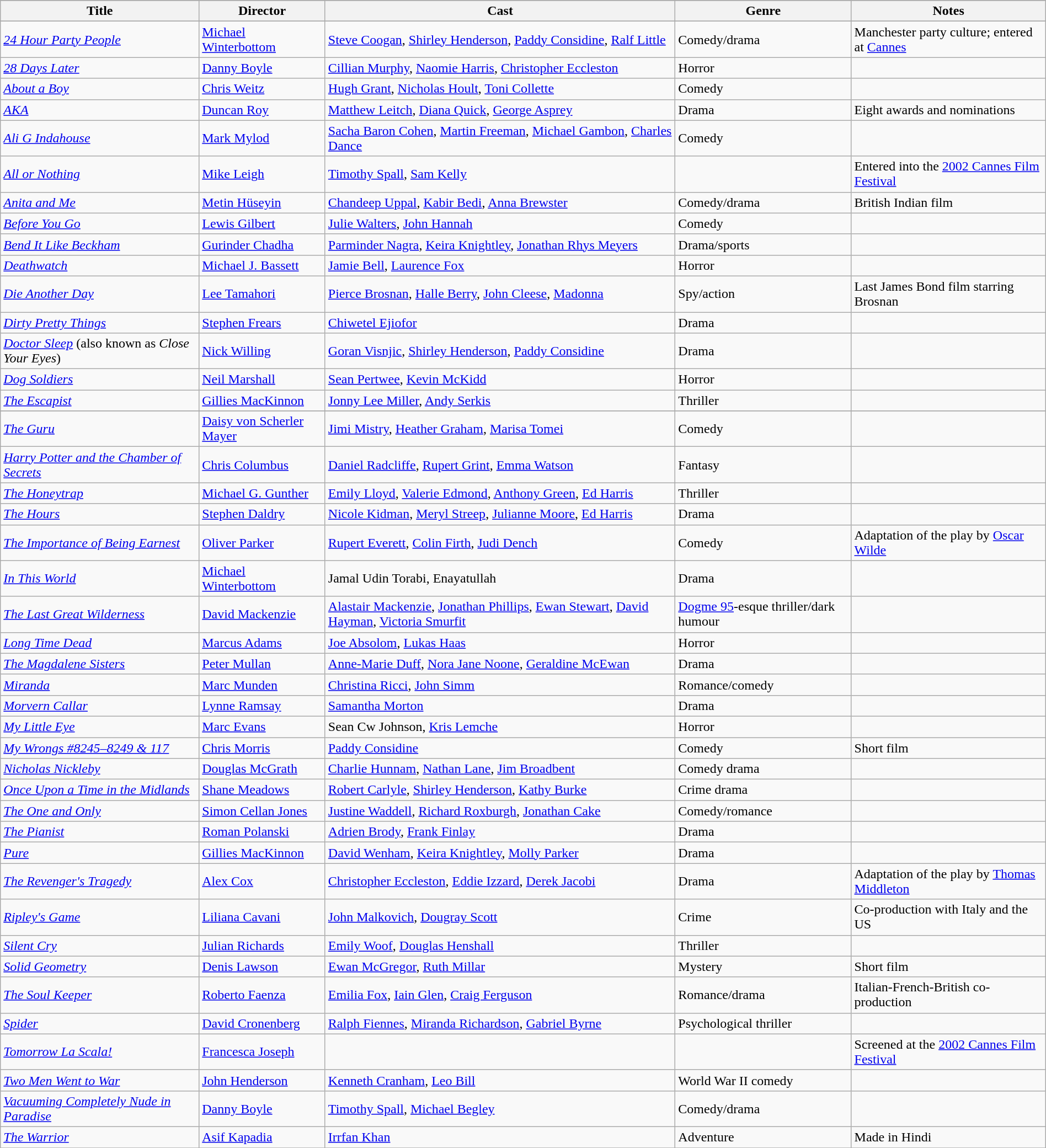<table class="wikitable sortable" style="width:100%;">
<tr>
</tr>
<tr>
<th>Title</th>
<th>Director</th>
<th>Cast</th>
<th>Genre</th>
<th>Notes</th>
</tr>
<tr>
</tr>
<tr>
<td><em><a href='#'>24 Hour Party People</a></em></td>
<td><a href='#'>Michael Winterbottom</a></td>
<td><a href='#'>Steve Coogan</a>, <a href='#'>Shirley Henderson</a>, <a href='#'>Paddy Considine</a>, <a href='#'>Ralf Little</a></td>
<td>Comedy/drama</td>
<td>Manchester party culture; entered at <a href='#'>Cannes</a></td>
</tr>
<tr>
<td><em><a href='#'>28 Days Later</a></em></td>
<td><a href='#'>Danny Boyle</a></td>
<td><a href='#'>Cillian Murphy</a>, <a href='#'>Naomie Harris</a>, <a href='#'>Christopher Eccleston</a></td>
<td>Horror</td>
<td></td>
</tr>
<tr>
<td><em><a href='#'>About a Boy</a></em></td>
<td><a href='#'>Chris Weitz</a></td>
<td><a href='#'>Hugh Grant</a>, <a href='#'>Nicholas Hoult</a>, <a href='#'>Toni Collette</a></td>
<td>Comedy</td>
<td></td>
</tr>
<tr>
<td><em><a href='#'>AKA</a></em></td>
<td><a href='#'>Duncan Roy</a></td>
<td><a href='#'>Matthew Leitch</a>, <a href='#'>Diana Quick</a>, <a href='#'>George Asprey</a></td>
<td>Drama</td>
<td>Eight awards and nominations</td>
</tr>
<tr>
<td><em><a href='#'>Ali G Indahouse</a></em></td>
<td><a href='#'>Mark Mylod</a></td>
<td><a href='#'>Sacha Baron Cohen</a>, <a href='#'>Martin Freeman</a>, <a href='#'>Michael Gambon</a>, <a href='#'>Charles Dance</a></td>
<td>Comedy</td>
<td></td>
</tr>
<tr>
<td><em><a href='#'>All or Nothing</a></em></td>
<td><a href='#'>Mike Leigh</a></td>
<td><a href='#'>Timothy Spall</a>, <a href='#'>Sam Kelly</a></td>
<td></td>
<td>Entered into the <a href='#'>2002 Cannes Film Festival</a></td>
</tr>
<tr>
<td><em><a href='#'>Anita and Me</a></em></td>
<td><a href='#'>Metin Hüseyin</a></td>
<td><a href='#'>Chandeep Uppal</a>, <a href='#'>Kabir Bedi</a>, <a href='#'>Anna Brewster</a></td>
<td>Comedy/drama</td>
<td>British Indian film</td>
</tr>
<tr>
<td><em><a href='#'>Before You Go</a></em></td>
<td><a href='#'>Lewis Gilbert</a></td>
<td><a href='#'>Julie Walters</a>, <a href='#'>John Hannah</a></td>
<td>Comedy</td>
<td></td>
</tr>
<tr>
<td><em><a href='#'>Bend It Like Beckham</a></em></td>
<td><a href='#'>Gurinder Chadha</a></td>
<td><a href='#'>Parminder Nagra</a>, <a href='#'>Keira Knightley</a>, <a href='#'>Jonathan Rhys Meyers</a></td>
<td>Drama/sports</td>
<td></td>
</tr>
<tr>
<td><em><a href='#'>Deathwatch</a></em></td>
<td><a href='#'>Michael J. Bassett</a></td>
<td><a href='#'>Jamie Bell</a>, <a href='#'>Laurence Fox</a></td>
<td>Horror</td>
<td></td>
</tr>
<tr>
<td><em><a href='#'>Die Another Day</a></em></td>
<td><a href='#'>Lee Tamahori</a></td>
<td><a href='#'>Pierce Brosnan</a>, <a href='#'>Halle Berry</a>, <a href='#'>John Cleese</a>, <a href='#'>Madonna</a></td>
<td>Spy/action</td>
<td>Last James Bond film starring Brosnan</td>
</tr>
<tr>
<td><em><a href='#'>Dirty Pretty Things</a></em></td>
<td><a href='#'>Stephen Frears</a></td>
<td><a href='#'>Chiwetel Ejiofor</a></td>
<td>Drama</td>
<td></td>
</tr>
<tr>
<td><em><a href='#'>Doctor Sleep</a></em> (also known as <em>Close Your Eyes</em>)</td>
<td><a href='#'>Nick Willing</a></td>
<td><a href='#'>Goran Visnjic</a>, <a href='#'>Shirley Henderson</a>, <a href='#'>Paddy Considine</a></td>
<td>Drama</td>
<td></td>
</tr>
<tr>
<td><em><a href='#'>Dog Soldiers</a></em></td>
<td><a href='#'>Neil Marshall</a></td>
<td><a href='#'>Sean Pertwee</a>, <a href='#'>Kevin McKidd</a></td>
<td>Horror</td>
<td></td>
</tr>
<tr>
<td><em><a href='#'>The Escapist</a></em></td>
<td><a href='#'>Gillies MacKinnon</a></td>
<td><a href='#'>Jonny Lee Miller</a>, <a href='#'>Andy Serkis</a></td>
<td>Thriller</td>
<td></td>
</tr>
<tr>
</tr>
<tr>
<td><em><a href='#'>The Guru</a></em></td>
<td><a href='#'>Daisy von Scherler Mayer</a></td>
<td><a href='#'>Jimi Mistry</a>, <a href='#'>Heather Graham</a>, <a href='#'>Marisa Tomei</a></td>
<td>Comedy</td>
<td></td>
</tr>
<tr>
<td><em><a href='#'>Harry Potter and the Chamber of Secrets</a></em></td>
<td><a href='#'>Chris Columbus</a></td>
<td><a href='#'>Daniel Radcliffe</a>, <a href='#'>Rupert Grint</a>, <a href='#'>Emma Watson</a></td>
<td>Fantasy</td>
<td></td>
</tr>
<tr>
<td><em><a href='#'>The Honeytrap</a></em></td>
<td><a href='#'>Michael G. Gunther</a></td>
<td><a href='#'>Emily Lloyd</a>, <a href='#'>Valerie Edmond</a>, <a href='#'>Anthony Green</a>, <a href='#'>Ed Harris</a></td>
<td>Thriller</td>
<td></td>
</tr>
<tr>
<td><em><a href='#'>The Hours</a></em></td>
<td><a href='#'>Stephen Daldry</a></td>
<td><a href='#'>Nicole Kidman</a>, <a href='#'>Meryl Streep</a>, <a href='#'>Julianne Moore</a>, <a href='#'>Ed Harris</a></td>
<td>Drama</td>
<td></td>
</tr>
<tr>
<td><em><a href='#'>The Importance of Being Earnest</a></em></td>
<td><a href='#'>Oliver Parker</a></td>
<td><a href='#'>Rupert Everett</a>, <a href='#'>Colin Firth</a>, <a href='#'>Judi Dench</a></td>
<td>Comedy</td>
<td>Adaptation of the play by <a href='#'>Oscar Wilde</a></td>
</tr>
<tr>
<td><em><a href='#'>In This World</a></em></td>
<td><a href='#'>Michael Winterbottom</a></td>
<td>Jamal Udin Torabi, Enayatullah</td>
<td>Drama</td>
<td></td>
</tr>
<tr>
<td><em><a href='#'>The Last Great Wilderness</a></em></td>
<td><a href='#'>David Mackenzie</a></td>
<td><a href='#'>Alastair Mackenzie</a>, <a href='#'>Jonathan Phillips</a>, <a href='#'>Ewan Stewart</a>, <a href='#'>David Hayman</a>, <a href='#'>Victoria Smurfit</a></td>
<td><a href='#'>Dogme 95</a>-esque thriller/dark humour</td>
<td></td>
</tr>
<tr>
<td><em><a href='#'>Long Time Dead</a></em></td>
<td><a href='#'>Marcus Adams</a></td>
<td><a href='#'>Joe Absolom</a>, <a href='#'>Lukas Haas</a></td>
<td>Horror</td>
<td></td>
</tr>
<tr>
<td><em><a href='#'>The Magdalene Sisters</a></em></td>
<td><a href='#'>Peter Mullan</a></td>
<td><a href='#'>Anne-Marie Duff</a>, <a href='#'>Nora Jane Noone</a>, <a href='#'>Geraldine McEwan</a></td>
<td>Drama</td>
<td></td>
</tr>
<tr>
<td><em><a href='#'>Miranda</a></em></td>
<td><a href='#'>Marc Munden</a></td>
<td><a href='#'>Christina Ricci</a>, <a href='#'>John Simm</a></td>
<td>Romance/comedy</td>
<td></td>
</tr>
<tr>
<td><em><a href='#'>Morvern Callar</a></em></td>
<td><a href='#'>Lynne Ramsay</a></td>
<td><a href='#'>Samantha Morton</a></td>
<td>Drama</td>
<td></td>
</tr>
<tr>
<td><em><a href='#'>My Little Eye</a></em></td>
<td><a href='#'>Marc Evans</a></td>
<td>Sean Cw Johnson, <a href='#'>Kris Lemche</a></td>
<td>Horror</td>
<td></td>
</tr>
<tr>
<td><em><a href='#'>My Wrongs #8245–8249 & 117</a></em></td>
<td><a href='#'>Chris Morris</a></td>
<td><a href='#'>Paddy Considine</a></td>
<td>Comedy</td>
<td>Short film</td>
</tr>
<tr>
<td><em><a href='#'>Nicholas Nickleby</a></em></td>
<td><a href='#'>Douglas McGrath</a></td>
<td><a href='#'>Charlie Hunnam</a>, <a href='#'>Nathan Lane</a>, <a href='#'>Jim Broadbent</a></td>
<td>Comedy drama</td>
<td></td>
</tr>
<tr>
<td><em><a href='#'>Once Upon a Time in the Midlands</a></em></td>
<td><a href='#'>Shane Meadows</a></td>
<td><a href='#'>Robert Carlyle</a>, <a href='#'>Shirley Henderson</a>, <a href='#'>Kathy Burke</a></td>
<td>Crime drama</td>
<td></td>
</tr>
<tr>
<td><em><a href='#'>The One and Only</a></em></td>
<td><a href='#'>Simon Cellan Jones</a></td>
<td><a href='#'>Justine Waddell</a>, <a href='#'>Richard Roxburgh</a>, <a href='#'>Jonathan Cake</a></td>
<td>Comedy/romance</td>
<td></td>
</tr>
<tr>
<td><em><a href='#'>The Pianist</a></em></td>
<td><a href='#'>Roman Polanski</a></td>
<td><a href='#'>Adrien Brody</a>, <a href='#'>Frank Finlay</a></td>
<td>Drama</td>
<td></td>
</tr>
<tr>
<td><em><a href='#'>Pure</a></em></td>
<td><a href='#'>Gillies MacKinnon</a></td>
<td><a href='#'>David Wenham</a>, <a href='#'>Keira Knightley</a>, <a href='#'>Molly Parker</a></td>
<td>Drama</td>
<td></td>
</tr>
<tr>
<td><em><a href='#'>The Revenger's Tragedy</a></em></td>
<td><a href='#'>Alex Cox</a></td>
<td><a href='#'>Christopher Eccleston</a>, <a href='#'>Eddie Izzard</a>, <a href='#'>Derek Jacobi</a></td>
<td>Drama</td>
<td>Adaptation of the play by <a href='#'>Thomas Middleton</a></td>
</tr>
<tr>
<td><em><a href='#'>Ripley's Game</a></em></td>
<td><a href='#'>Liliana Cavani</a></td>
<td><a href='#'>John Malkovich</a>, <a href='#'>Dougray Scott</a></td>
<td>Crime</td>
<td>Co-production with Italy and the US</td>
</tr>
<tr>
<td><em><a href='#'>Silent Cry</a></em></td>
<td><a href='#'>Julian Richards</a></td>
<td><a href='#'>Emily Woof</a>, <a href='#'>Douglas Henshall</a></td>
<td>Thriller</td>
<td></td>
</tr>
<tr>
<td><em><a href='#'>Solid Geometry</a></em></td>
<td><a href='#'>Denis Lawson</a></td>
<td><a href='#'>Ewan McGregor</a>, <a href='#'>Ruth Millar</a></td>
<td>Mystery</td>
<td>Short film</td>
</tr>
<tr>
<td><em><a href='#'>The Soul Keeper</a></em></td>
<td><a href='#'>Roberto Faenza</a></td>
<td><a href='#'>Emilia Fox</a>, <a href='#'>Iain Glen</a>, <a href='#'>Craig Ferguson</a></td>
<td>Romance/drama</td>
<td>Italian-French-British co-production</td>
</tr>
<tr>
<td><em><a href='#'>Spider</a></em></td>
<td><a href='#'>David Cronenberg</a></td>
<td><a href='#'>Ralph Fiennes</a>, <a href='#'>Miranda Richardson</a>, <a href='#'>Gabriel Byrne</a></td>
<td>Psychological thriller</td>
<td></td>
</tr>
<tr>
<td><em><a href='#'>Tomorrow La Scala!</a></em></td>
<td><a href='#'>Francesca Joseph</a></td>
<td></td>
<td></td>
<td>Screened at the <a href='#'>2002 Cannes Film Festival</a></td>
</tr>
<tr>
<td><em><a href='#'>Two Men Went to War</a></em></td>
<td><a href='#'>John Henderson</a></td>
<td><a href='#'>Kenneth Cranham</a>, <a href='#'>Leo Bill</a></td>
<td>World War II comedy</td>
<td></td>
</tr>
<tr>
<td><em><a href='#'>Vacuuming Completely Nude in Paradise</a></em></td>
<td><a href='#'>Danny Boyle</a></td>
<td><a href='#'>Timothy Spall</a>, <a href='#'>Michael Begley</a></td>
<td>Comedy/drama</td>
<td></td>
</tr>
<tr>
<td><em><a href='#'>The Warrior</a></em></td>
<td><a href='#'>Asif Kapadia</a></td>
<td><a href='#'>Irrfan Khan</a></td>
<td>Adventure</td>
<td>Made in Hindi</td>
</tr>
<tr>
</tr>
</table>
